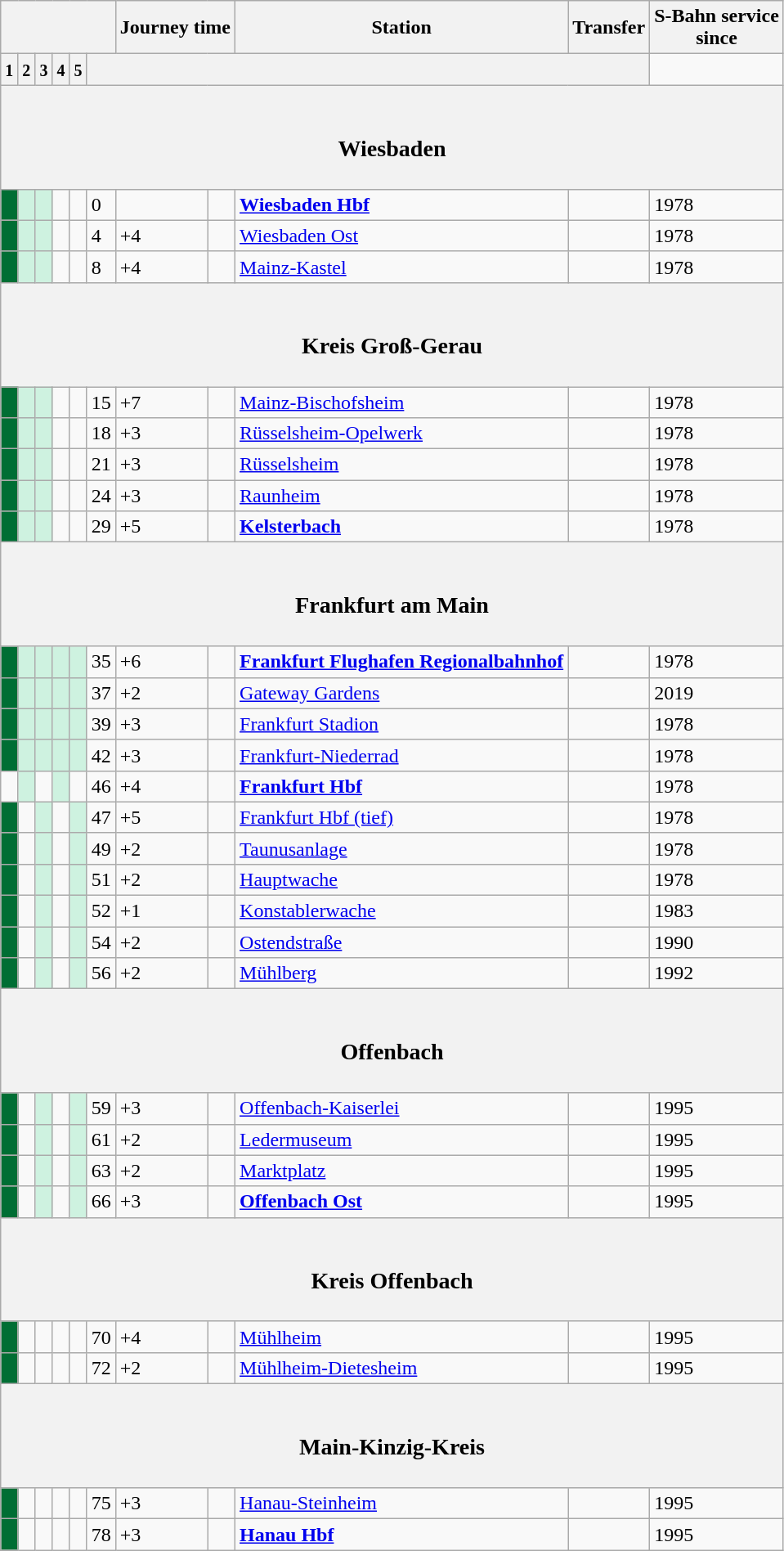<table class="wikitable" summary="Stations of the S8 service">
<tr>
<th colspan="6" align="center" scope="col"></th>
<th colspan="2">Journey time</th>
<th scope="col">Station</th>
<th scope="col">Transfer</th>
<th scope="col">S-Bahn service<br>since</th>
</tr>
<tr>
<th><small>1</small></th>
<th><small>2</small></th>
<th><small>3</small></th>
<th><small>4</small></th>
<th><small>5</small></th>
<th colspan="5"></th>
</tr>
<tr>
<th colspan="13" align="center" class="hintergrundfarbe5"><br><h3>Wiesbaden</h3></th>
</tr>
<tr>
<td style="background-color:#006e34"></td>
<td style="background-color:#cef2e0"></td>
<td style="background-color:#cef2e0"></td>
<td></td>
<td></td>
<td>0</td>
<td></td>
<td></td>
<td><strong><a href='#'>Wiesbaden Hbf</a></strong></td>
<td> </td>
<td>1978</td>
</tr>
<tr>
<td style="background-color:#006e34"></td>
<td style="background-color:#cef2e0"></td>
<td style="background-color:#cef2e0"></td>
<td></td>
<td></td>
<td>4</td>
<td>+4</td>
<td></td>
<td><a href='#'>Wiesbaden Ost</a></td>
<td> </td>
<td>1978</td>
</tr>
<tr>
<td style="background-color:#006e34"></td>
<td style="background-color:#cef2e0"></td>
<td style="background-color:#cef2e0"></td>
<td></td>
<td></td>
<td>8</td>
<td>+4</td>
<td></td>
<td><a href='#'>Mainz-Kastel</a></td>
<td></td>
<td>1978</td>
</tr>
<tr>
<th colspan="13" align="center" class="hintergrundfarbe5"><br><h3>Kreis Groß-Gerau</h3></th>
</tr>
<tr>
<td style="background-color:#006e34"></td>
<td style="background-color:#cef2e0"></td>
<td style="background-color:#cef2e0"></td>
<td></td>
<td></td>
<td>15</td>
<td>+7</td>
<td></td>
<td><a href='#'>Mainz-Bischofsheim</a></td>
<td></td>
<td>1978</td>
</tr>
<tr>
<td style="background-color:#006e34"></td>
<td style="background-color:#cef2e0"></td>
<td style="background-color:#cef2e0"></td>
<td></td>
<td></td>
<td>18</td>
<td>+3</td>
<td></td>
<td><a href='#'>Rüsselsheim-Opelwerk</a></td>
<td></td>
<td>1978</td>
</tr>
<tr>
<td style="background-color:#006e34"></td>
<td style="background-color:#cef2e0"></td>
<td style="background-color:#cef2e0"></td>
<td></td>
<td></td>
<td>21</td>
<td>+3</td>
<td></td>
<td><a href='#'>Rüsselsheim</a></td>
<td></td>
<td>1978</td>
</tr>
<tr>
<td style="background-color:#006e34"></td>
<td style="background-color:#cef2e0"></td>
<td style="background-color:#cef2e0"></td>
<td></td>
<td></td>
<td>24</td>
<td>+3</td>
<td></td>
<td><a href='#'>Raunheim</a></td>
<td></td>
<td>1978</td>
</tr>
<tr>
<td style="background-color:#006e34"></td>
<td style="background-color:#cef2e0"></td>
<td style="background-color:#cef2e0"></td>
<td></td>
<td></td>
<td>29</td>
<td>+5</td>
<td></td>
<td><strong><a href='#'>Kelsterbach</a></strong></td>
<td></td>
<td>1978</td>
</tr>
<tr>
<th colspan="13" align="center" class="hintergrundfarbe5"><br><h3>Frankfurt am Main</h3></th>
</tr>
<tr>
<td style="background-color:#006e34"></td>
<td style="background-color:#cef2e0"></td>
<td style="background-color:#cef2e0"></td>
<td style="background-color:#cef2e0"></td>
<td style="background-color:#cef2e0"></td>
<td>35</td>
<td>+6</td>
<td></td>
<td><strong><a href='#'>Frankfurt Flughafen Regionalbahnhof</a></strong></td>
<td></td>
<td>1978</td>
</tr>
<tr>
<td style="background-color:#006e34"></td>
<td style="background-color:#cef2e0"></td>
<td style="background-color:#cef2e0"></td>
<td style="background-color:#cef2e0"></td>
<td style="background-color:#cef2e0"></td>
<td>37</td>
<td>+2 </td>
<td></td>
<td><a href='#'>Gateway Gardens</a></td>
<td></td>
<td>2019</td>
</tr>
<tr>
<td style="background-color:#006e34"></td>
<td style="background-color:#cef2e0"></td>
<td style="background-color:#cef2e0"></td>
<td style="background-color:#cef2e0"></td>
<td style="background-color:#cef2e0"></td>
<td>39</td>
<td>+3 </td>
<td></td>
<td><a href='#'>Frankfurt Stadion</a></td>
<td> </td>
<td>1978</td>
</tr>
<tr>
<td style="background-color:#006e34"></td>
<td style="background-color:#cef2e0"></td>
<td style="background-color:#cef2e0"></td>
<td style="background-color:#cef2e0"></td>
<td style="background-color:#cef2e0"></td>
<td>42</td>
<td>+3</td>
<td></td>
<td><a href='#'>Frankfurt-Niederrad</a></td>
<td> </td>
<td>1978</td>
</tr>
<tr>
<td></td>
<td style="background-color:#cef2e0"></td>
<td></td>
<td style="background-color:#cef2e0"></td>
<td></td>
<td>46</td>
<td>+4</td>
<td></td>
<td><strong><a href='#'>Frankfurt Hbf</a></strong></td>
<td>         </td>
<td>1978</td>
</tr>
<tr>
<td style="background-color:#006e34"></td>
<td></td>
<td style="background-color:#cef2e0"></td>
<td></td>
<td style="background-color:#cef2e0"></td>
<td>47</td>
<td>+5</td>
<td></td>
<td><a href='#'>Frankfurt Hbf (tief)</a></td>
<td>         </td>
<td>1978</td>
</tr>
<tr>
<td style="background-color:#006e34"></td>
<td></td>
<td style="background-color:#cef2e0"></td>
<td></td>
<td style="background-color:#cef2e0"></td>
<td>49</td>
<td>+2</td>
<td></td>
<td><a href='#'>Taunusanlage</a></td>
<td>      </td>
<td>1978</td>
</tr>
<tr>
<td style="background-color:#006e34"></td>
<td></td>
<td style="background-color:#cef2e0"></td>
<td></td>
<td style="background-color:#cef2e0"></td>
<td>51</td>
<td>+2</td>
<td></td>
<td><a href='#'>Hauptwache</a></td>
<td>            </td>
<td>1978</td>
</tr>
<tr>
<td style="background-color:#006e34"></td>
<td></td>
<td style="background-color:#cef2e0"></td>
<td></td>
<td style="background-color:#cef2e0"></td>
<td>52</td>
<td>+1</td>
<td></td>
<td><a href='#'>Konstablerwache</a></td>
<td>          </td>
<td>1983</td>
</tr>
<tr>
<td style="background-color:#006e34"></td>
<td></td>
<td style="background-color:#cef2e0"></td>
<td></td>
<td style="background-color:#cef2e0"></td>
<td>54</td>
<td>+2</td>
<td></td>
<td><a href='#'>Ostendstraße</a></td>
<td>      </td>
<td>1990</td>
</tr>
<tr>
<td style="background-color:#006e34"></td>
<td></td>
<td style="background-color:#cef2e0"></td>
<td></td>
<td style="background-color:#cef2e0"></td>
<td>56</td>
<td>+2</td>
<td></td>
<td><a href='#'>Mühlberg</a></td>
<td>  </td>
<td>1992</td>
</tr>
<tr>
<th colspan="13" align="center" class="hintergrundfarbe5"><br><h3>Offenbach</h3></th>
</tr>
<tr>
<td style="background-color:#006e34"></td>
<td></td>
<td style="background-color:#cef2e0"></td>
<td></td>
<td style="background-color:#cef2e0"></td>
<td>59</td>
<td>+3</td>
<td></td>
<td><a href='#'>Offenbach-Kaiserlei</a></td>
<td>  </td>
<td>1995</td>
</tr>
<tr>
<td style="background-color:#006e34"></td>
<td></td>
<td style="background-color:#cef2e0"></td>
<td></td>
<td style="background-color:#cef2e0"></td>
<td>61</td>
<td>+2</td>
<td></td>
<td><a href='#'>Ledermuseum</a></td>
<td>  </td>
<td>1995</td>
</tr>
<tr>
<td style="background-color:#006e34"></td>
<td></td>
<td style="background-color:#cef2e0"></td>
<td></td>
<td style="background-color:#cef2e0"></td>
<td>63</td>
<td>+2</td>
<td></td>
<td><a href='#'>Marktplatz</a></td>
<td>  </td>
<td>1995</td>
</tr>
<tr>
<td style="background-color:#006e34"></td>
<td></td>
<td style="background-color:#cef2e0"></td>
<td></td>
<td style="background-color:#cef2e0"></td>
<td>66</td>
<td>+3</td>
<td></td>
<td><strong><a href='#'>Offenbach Ost</a></strong></td>
<td>  </td>
<td>1995</td>
</tr>
<tr>
<th colspan="13" align="center" class="hintergrundfarbe5"><br><h3>Kreis Offenbach</h3></th>
</tr>
<tr>
<td style="background-color:#006e34"></td>
<td></td>
<td></td>
<td></td>
<td></td>
<td>70</td>
<td>+4</td>
<td></td>
<td><a href='#'>Mühlheim</a></td>
<td></td>
<td>1995</td>
</tr>
<tr>
<td style="background-color:#006e34"></td>
<td></td>
<td></td>
<td></td>
<td></td>
<td>72</td>
<td>+2</td>
<td></td>
<td><a href='#'>Mühlheim-Dietesheim</a></td>
<td></td>
<td>1995</td>
</tr>
<tr>
<th colspan="13" align="center" class="hintergrundfarbe5"><br><h3>Main-Kinzig-Kreis</h3></th>
</tr>
<tr>
<td style="background-color:#006e34"></td>
<td></td>
<td></td>
<td></td>
<td></td>
<td>75</td>
<td>+3</td>
<td></td>
<td><a href='#'>Hanau-Steinheim</a></td>
<td></td>
<td>1995</td>
</tr>
<tr>
<td style="background-color:#006e34"></td>
<td></td>
<td></td>
<td></td>
<td></td>
<td>78</td>
<td>+3</td>
<td></td>
<td><strong><a href='#'>Hanau Hbf</a></strong></td>
<td></td>
<td>1995</td>
</tr>
</table>
